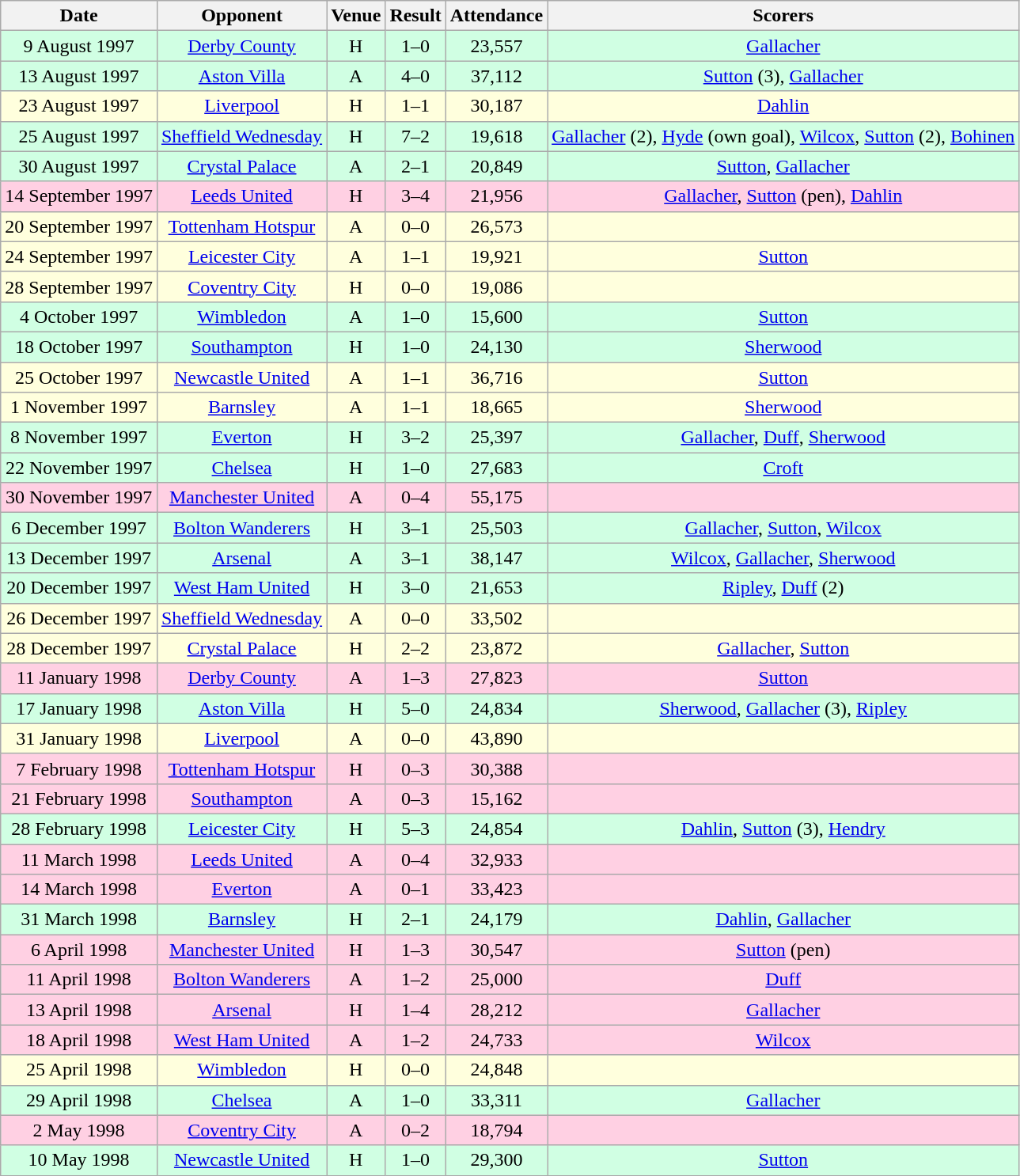<table class="wikitable sortable" style="font-size:100%; text-align:center">
<tr>
<th>Date</th>
<th>Opponent</th>
<th>Venue</th>
<th>Result</th>
<th>Attendance</th>
<th>Scorers</th>
</tr>
<tr style="background-color: #d0ffe3;">
<td>9 August 1997</td>
<td><a href='#'>Derby County</a></td>
<td>H</td>
<td>1–0</td>
<td>23,557</td>
<td><a href='#'>Gallacher</a></td>
</tr>
<tr style="background-color: #d0ffe3;">
<td>13 August 1997</td>
<td><a href='#'>Aston Villa</a></td>
<td>A</td>
<td>4–0</td>
<td>37,112</td>
<td><a href='#'>Sutton</a> (3), <a href='#'>Gallacher</a></td>
</tr>
<tr style="background-color: #ffffdd;">
<td>23 August 1997</td>
<td><a href='#'>Liverpool</a></td>
<td>H</td>
<td>1–1</td>
<td>30,187</td>
<td><a href='#'>Dahlin</a></td>
</tr>
<tr style="background-color: #d0ffe3;">
<td>25 August 1997</td>
<td><a href='#'>Sheffield Wednesday</a></td>
<td>H</td>
<td>7–2</td>
<td>19,618</td>
<td><a href='#'>Gallacher</a> (2), <a href='#'>Hyde</a> (own goal), <a href='#'>Wilcox</a>, <a href='#'>Sutton</a> (2), <a href='#'>Bohinen</a></td>
</tr>
<tr style="background-color: #d0ffe3;">
<td>30 August 1997</td>
<td><a href='#'>Crystal Palace</a></td>
<td>A</td>
<td>2–1</td>
<td>20,849</td>
<td><a href='#'>Sutton</a>, <a href='#'>Gallacher</a></td>
</tr>
<tr style="background-color: #ffd0e3;">
<td>14 September 1997</td>
<td><a href='#'>Leeds United</a></td>
<td>H</td>
<td>3–4</td>
<td>21,956</td>
<td><a href='#'>Gallacher</a>, <a href='#'>Sutton</a> (pen), <a href='#'>Dahlin</a></td>
</tr>
<tr style="background-color: #ffffdd;">
<td>20 September 1997</td>
<td><a href='#'>Tottenham Hotspur</a></td>
<td>A</td>
<td>0–0</td>
<td>26,573</td>
<td></td>
</tr>
<tr style="background-color: #ffffdd;">
<td>24 September 1997</td>
<td><a href='#'>Leicester City</a></td>
<td>A</td>
<td>1–1</td>
<td>19,921</td>
<td><a href='#'>Sutton</a></td>
</tr>
<tr style="background-color: #ffffdd;">
<td>28 September 1997</td>
<td><a href='#'>Coventry City</a></td>
<td>H</td>
<td>0–0</td>
<td>19,086</td>
<td></td>
</tr>
<tr style="background-color: #d0ffe3;">
<td>4 October 1997</td>
<td><a href='#'>Wimbledon</a></td>
<td>A</td>
<td>1–0</td>
<td>15,600</td>
<td><a href='#'>Sutton</a></td>
</tr>
<tr style="background-color: #d0ffe3;">
<td>18 October 1997</td>
<td><a href='#'>Southampton</a></td>
<td>H</td>
<td>1–0</td>
<td>24,130</td>
<td><a href='#'>Sherwood</a></td>
</tr>
<tr style="background-color: #ffffdd;">
<td>25 October 1997</td>
<td><a href='#'>Newcastle United</a></td>
<td>A</td>
<td>1–1</td>
<td>36,716</td>
<td><a href='#'>Sutton</a></td>
</tr>
<tr style="background-color: #ffffdd;">
<td>1 November 1997</td>
<td><a href='#'>Barnsley</a></td>
<td>A</td>
<td>1–1</td>
<td>18,665</td>
<td><a href='#'>Sherwood</a></td>
</tr>
<tr style="background-color: #d0ffe3;">
<td>8 November 1997</td>
<td><a href='#'>Everton</a></td>
<td>H</td>
<td>3–2</td>
<td>25,397</td>
<td><a href='#'>Gallacher</a>, <a href='#'>Duff</a>, <a href='#'>Sherwood</a></td>
</tr>
<tr style="background-color: #d0ffe3;">
<td>22 November 1997</td>
<td><a href='#'>Chelsea</a></td>
<td>H</td>
<td>1–0</td>
<td>27,683</td>
<td><a href='#'>Croft</a></td>
</tr>
<tr style="background-color: #ffd0e3;">
<td>30 November 1997</td>
<td><a href='#'>Manchester United</a></td>
<td>A</td>
<td>0–4</td>
<td>55,175</td>
<td></td>
</tr>
<tr style="background-color: #d0ffe3;">
<td>6 December 1997</td>
<td><a href='#'>Bolton Wanderers</a></td>
<td>H</td>
<td>3–1</td>
<td>25,503</td>
<td><a href='#'>Gallacher</a>, <a href='#'>Sutton</a>, <a href='#'>Wilcox</a></td>
</tr>
<tr style="background-color: #d0ffe3;">
<td>13 December 1997</td>
<td><a href='#'>Arsenal</a></td>
<td>A</td>
<td>3–1</td>
<td>38,147</td>
<td><a href='#'>Wilcox</a>, <a href='#'>Gallacher</a>, <a href='#'>Sherwood</a></td>
</tr>
<tr style="background-color: #d0ffe3;">
<td>20 December 1997</td>
<td><a href='#'>West Ham United</a></td>
<td>H</td>
<td>3–0</td>
<td>21,653</td>
<td><a href='#'>Ripley</a>, <a href='#'>Duff</a> (2)</td>
</tr>
<tr style="background-color: #ffffdd;">
<td>26 December 1997</td>
<td><a href='#'>Sheffield Wednesday</a></td>
<td>A</td>
<td>0–0</td>
<td>33,502</td>
<td></td>
</tr>
<tr style="background-color: #ffffdd;">
<td>28 December 1997</td>
<td><a href='#'>Crystal Palace</a></td>
<td>H</td>
<td>2–2</td>
<td>23,872</td>
<td><a href='#'>Gallacher</a>, <a href='#'>Sutton</a></td>
</tr>
<tr style="background-color: #ffd0e3;">
<td>11 January 1998</td>
<td><a href='#'>Derby County</a></td>
<td>A</td>
<td>1–3</td>
<td>27,823</td>
<td><a href='#'>Sutton</a></td>
</tr>
<tr style="background-color: #d0ffe3;">
<td>17 January 1998</td>
<td><a href='#'>Aston Villa</a></td>
<td>H</td>
<td>5–0</td>
<td>24,834</td>
<td><a href='#'>Sherwood</a>, <a href='#'>Gallacher</a> (3), <a href='#'>Ripley</a></td>
</tr>
<tr style="background-color: #ffffdd;">
<td>31 January 1998</td>
<td><a href='#'>Liverpool</a></td>
<td>A</td>
<td>0–0</td>
<td>43,890</td>
<td></td>
</tr>
<tr style="background-color: #ffd0e3;">
<td>7 February 1998</td>
<td><a href='#'>Tottenham Hotspur</a></td>
<td>H</td>
<td>0–3</td>
<td>30,388</td>
<td></td>
</tr>
<tr style="background-color: #ffd0e3;">
<td>21 February 1998</td>
<td><a href='#'>Southampton</a></td>
<td>A</td>
<td>0–3</td>
<td>15,162</td>
<td></td>
</tr>
<tr style="background-color: #d0ffe3;">
<td>28 February 1998</td>
<td><a href='#'>Leicester City</a></td>
<td>H</td>
<td>5–3</td>
<td>24,854</td>
<td><a href='#'>Dahlin</a>, <a href='#'>Sutton</a> (3), <a href='#'>Hendry</a></td>
</tr>
<tr style="background-color: #ffd0e3;">
<td>11 March 1998</td>
<td><a href='#'>Leeds United</a></td>
<td>A</td>
<td>0–4</td>
<td>32,933</td>
<td></td>
</tr>
<tr style="background-color: #ffd0e3;">
<td>14 March 1998</td>
<td><a href='#'>Everton</a></td>
<td>A</td>
<td>0–1</td>
<td>33,423</td>
<td></td>
</tr>
<tr style="background-color: #d0ffe3;">
<td>31 March 1998</td>
<td><a href='#'>Barnsley</a></td>
<td>H</td>
<td>2–1</td>
<td>24,179</td>
<td><a href='#'>Dahlin</a>, <a href='#'>Gallacher</a></td>
</tr>
<tr style="background-color: #ffd0e3;">
<td>6 April 1998</td>
<td><a href='#'>Manchester United</a></td>
<td>H</td>
<td>1–3</td>
<td>30,547</td>
<td><a href='#'>Sutton</a> (pen)</td>
</tr>
<tr style="background-color: #ffd0e3;">
<td>11 April 1998</td>
<td><a href='#'>Bolton Wanderers</a></td>
<td>A</td>
<td>1–2</td>
<td>25,000</td>
<td><a href='#'>Duff</a></td>
</tr>
<tr style="background-color: #ffd0e3;">
<td>13 April 1998</td>
<td><a href='#'>Arsenal</a></td>
<td>H</td>
<td>1–4</td>
<td>28,212</td>
<td><a href='#'>Gallacher</a></td>
</tr>
<tr style="background-color: #ffd0e3;">
<td>18 April 1998</td>
<td><a href='#'>West Ham United</a></td>
<td>A</td>
<td>1–2</td>
<td>24,733</td>
<td><a href='#'>Wilcox</a></td>
</tr>
<tr style="background-color: #ffffdd;">
<td>25 April 1998</td>
<td><a href='#'>Wimbledon</a></td>
<td>H</td>
<td>0–0</td>
<td>24,848</td>
<td></td>
</tr>
<tr style="background-color: #d0ffe3;">
<td>29 April 1998</td>
<td><a href='#'>Chelsea</a></td>
<td>A</td>
<td>1–0</td>
<td>33,311</td>
<td><a href='#'>Gallacher</a></td>
</tr>
<tr style="background-color: #ffd0e3;">
<td>2 May 1998</td>
<td><a href='#'>Coventry City</a></td>
<td>A</td>
<td>0–2</td>
<td>18,794</td>
<td></td>
</tr>
<tr style="background-color: #d0ffe3;">
<td>10 May 1998</td>
<td><a href='#'>Newcastle United</a></td>
<td>H</td>
<td>1–0</td>
<td>29,300</td>
<td><a href='#'>Sutton</a></td>
</tr>
</table>
